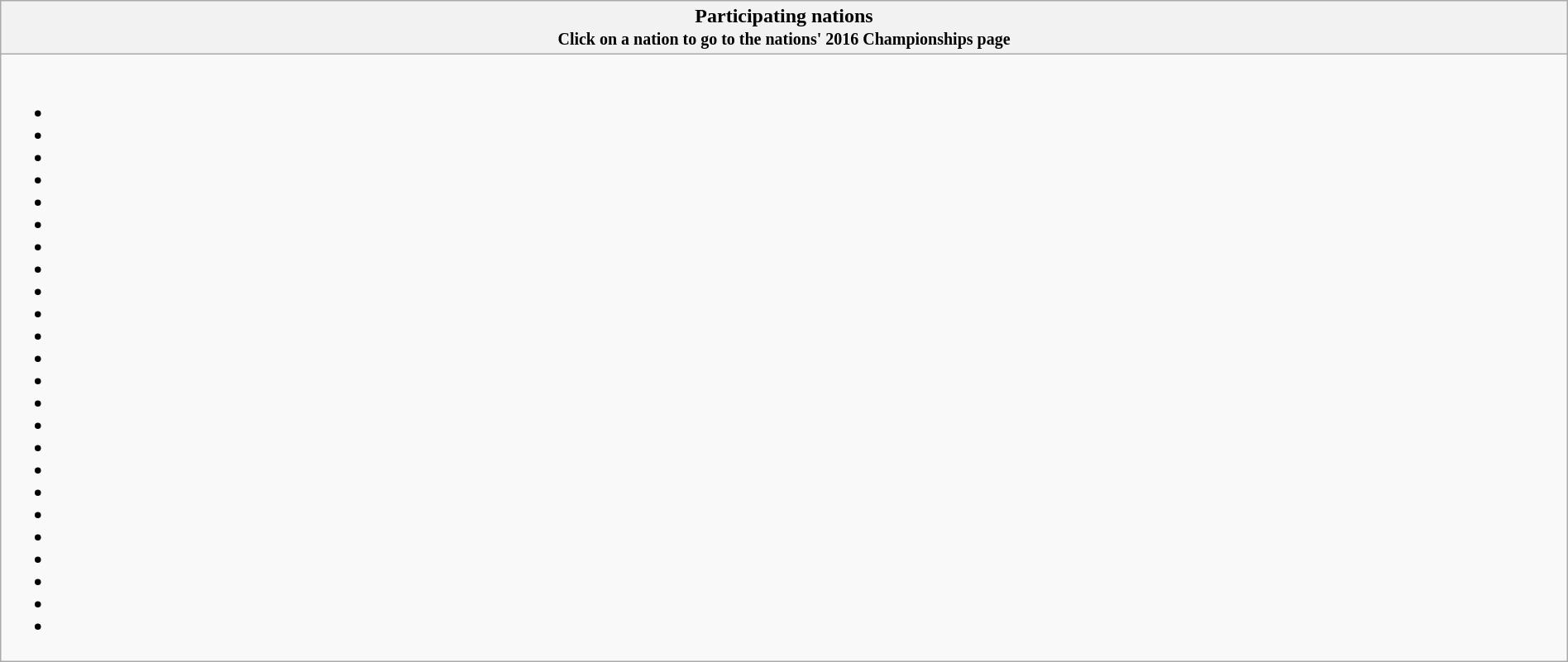<table class="wikitable collapsible" style="width:100%;">
<tr>
<th>Participating nations<br><small>Click on a nation to go to the nations' 2016 Championships page</small></th>
</tr>
<tr>
<td><br><ul><li> </li><li> </li><li> </li><li> </li><li> </li><li> </li><li> </li><li> </li><li> </li><li> </li><li> </li><li> </li><li> </li><li> </li><li> </li><li> </li><li> </li><li> </li><li> </li><li> </li><li> </li><li> </li><li> </li><li> </li></ul></td>
</tr>
</table>
